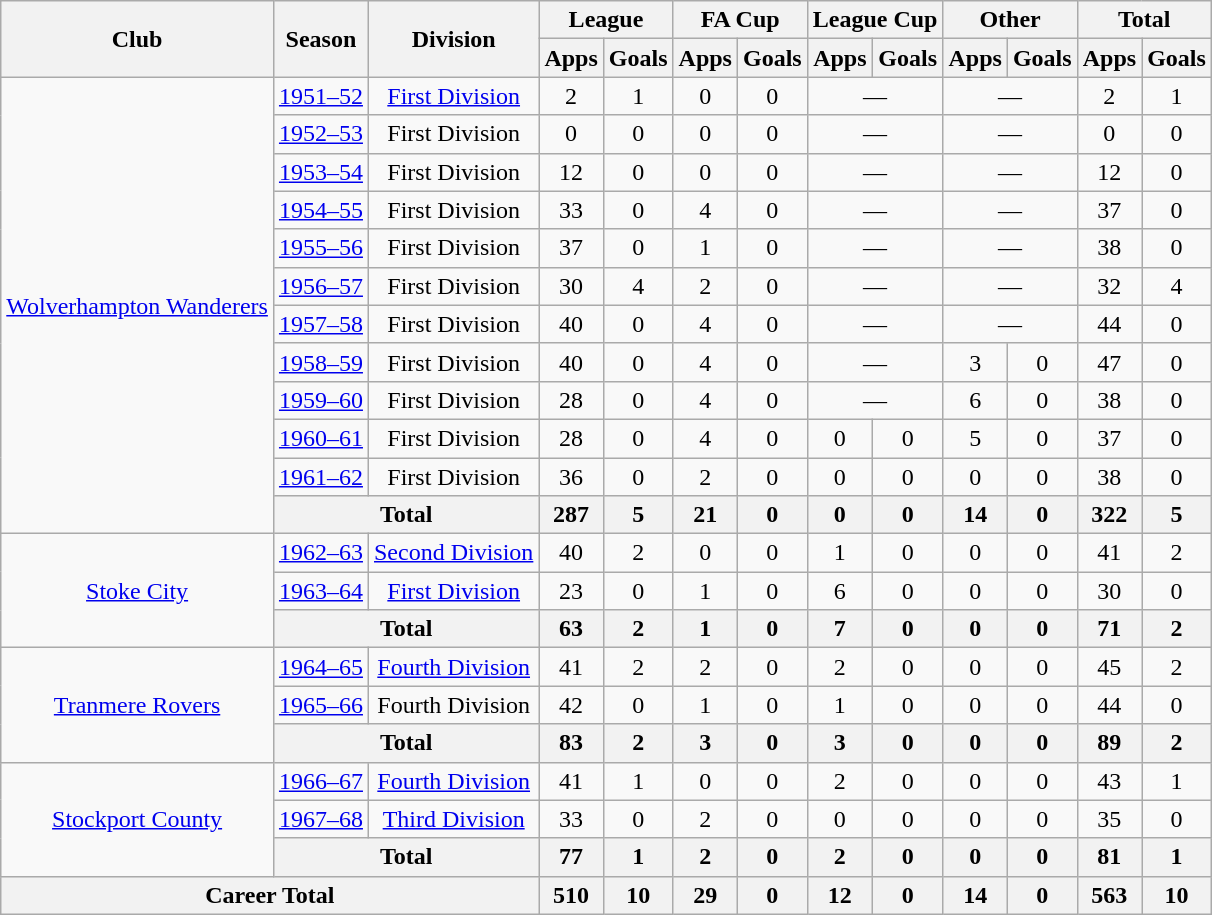<table class="wikitable" style="text-align: center;">
<tr>
<th rowspan="2">Club</th>
<th rowspan="2">Season</th>
<th rowspan="2">Division</th>
<th colspan="2">League</th>
<th colspan="2">FA Cup</th>
<th colspan="2">League Cup</th>
<th colspan="2">Other</th>
<th colspan="2">Total</th>
</tr>
<tr>
<th>Apps</th>
<th>Goals</th>
<th>Apps</th>
<th>Goals</th>
<th>Apps</th>
<th>Goals</th>
<th>Apps</th>
<th>Goals</th>
<th>Apps</th>
<th>Goals</th>
</tr>
<tr>
<td rowspan="12"><a href='#'>Wolverhampton Wanderers</a></td>
<td><a href='#'>1951–52</a></td>
<td><a href='#'>First Division</a></td>
<td>2</td>
<td>1</td>
<td>0</td>
<td>0</td>
<td colspan="2">—</td>
<td colspan="2">—</td>
<td>2</td>
<td>1</td>
</tr>
<tr>
<td><a href='#'>1952–53</a></td>
<td>First Division</td>
<td>0</td>
<td>0</td>
<td>0</td>
<td>0</td>
<td colspan="2">—</td>
<td colspan="2">—</td>
<td>0</td>
<td>0</td>
</tr>
<tr>
<td><a href='#'>1953–54</a></td>
<td>First Division</td>
<td>12</td>
<td>0</td>
<td>0</td>
<td>0</td>
<td colspan="2">—</td>
<td colspan="2">—</td>
<td>12</td>
<td>0</td>
</tr>
<tr>
<td><a href='#'>1954–55</a></td>
<td>First Division</td>
<td>33</td>
<td>0</td>
<td>4</td>
<td>0</td>
<td colspan="2">—</td>
<td colspan="2">—</td>
<td>37</td>
<td>0</td>
</tr>
<tr>
<td><a href='#'>1955–56</a></td>
<td>First Division</td>
<td>37</td>
<td>0</td>
<td>1</td>
<td>0</td>
<td colspan="2">—</td>
<td colspan="2">—</td>
<td>38</td>
<td>0</td>
</tr>
<tr>
<td><a href='#'>1956–57</a></td>
<td>First Division</td>
<td>30</td>
<td>4</td>
<td>2</td>
<td>0</td>
<td colspan="2">—</td>
<td colspan="2">—</td>
<td>32</td>
<td>4</td>
</tr>
<tr>
<td><a href='#'>1957–58</a></td>
<td>First Division</td>
<td>40</td>
<td>0</td>
<td>4</td>
<td>0</td>
<td colspan="2">—</td>
<td colspan="2">—</td>
<td>44</td>
<td>0</td>
</tr>
<tr>
<td><a href='#'>1958–59</a></td>
<td>First Division</td>
<td>40</td>
<td>0</td>
<td>4</td>
<td>0</td>
<td colspan="2">—</td>
<td>3</td>
<td>0</td>
<td>47</td>
<td>0</td>
</tr>
<tr>
<td><a href='#'>1959–60</a></td>
<td>First Division</td>
<td>28</td>
<td>0</td>
<td>4</td>
<td>0</td>
<td colspan="2">—</td>
<td>6</td>
<td>0</td>
<td>38</td>
<td>0</td>
</tr>
<tr>
<td><a href='#'>1960–61</a></td>
<td>First Division</td>
<td>28</td>
<td>0</td>
<td>4</td>
<td>0</td>
<td>0</td>
<td>0</td>
<td>5</td>
<td>0</td>
<td>37</td>
<td>0</td>
</tr>
<tr>
<td><a href='#'>1961–62</a></td>
<td>First Division</td>
<td>36</td>
<td>0</td>
<td>2</td>
<td>0</td>
<td>0</td>
<td>0</td>
<td>0</td>
<td>0</td>
<td>38</td>
<td>0</td>
</tr>
<tr>
<th colspan="2">Total</th>
<th>287</th>
<th>5</th>
<th>21</th>
<th>0</th>
<th>0</th>
<th>0</th>
<th>14</th>
<th>0</th>
<th>322</th>
<th>5</th>
</tr>
<tr>
<td rowspan="3"><a href='#'>Stoke City</a></td>
<td><a href='#'>1962–63</a></td>
<td><a href='#'>Second Division</a></td>
<td>40</td>
<td>2</td>
<td>0</td>
<td>0</td>
<td>1</td>
<td>0</td>
<td>0</td>
<td>0</td>
<td>41</td>
<td>2</td>
</tr>
<tr>
<td><a href='#'>1963–64</a></td>
<td><a href='#'>First Division</a></td>
<td>23</td>
<td>0</td>
<td>1</td>
<td>0</td>
<td>6</td>
<td>0</td>
<td>0</td>
<td>0</td>
<td>30</td>
<td>0</td>
</tr>
<tr>
<th colspan="2">Total</th>
<th>63</th>
<th>2</th>
<th>1</th>
<th>0</th>
<th>7</th>
<th>0</th>
<th>0</th>
<th>0</th>
<th>71</th>
<th>2</th>
</tr>
<tr>
<td rowspan="3"><a href='#'>Tranmere Rovers</a></td>
<td><a href='#'>1964–65</a></td>
<td><a href='#'>Fourth Division</a></td>
<td>41</td>
<td>2</td>
<td>2</td>
<td>0</td>
<td>2</td>
<td>0</td>
<td>0</td>
<td>0</td>
<td>45</td>
<td>2</td>
</tr>
<tr>
<td><a href='#'>1965–66</a></td>
<td>Fourth Division</td>
<td>42</td>
<td>0</td>
<td>1</td>
<td>0</td>
<td>1</td>
<td>0</td>
<td>0</td>
<td>0</td>
<td>44</td>
<td>0</td>
</tr>
<tr>
<th colspan="2">Total</th>
<th>83</th>
<th>2</th>
<th>3</th>
<th>0</th>
<th>3</th>
<th>0</th>
<th>0</th>
<th>0</th>
<th>89</th>
<th>2</th>
</tr>
<tr>
<td rowspan="3"><a href='#'>Stockport County</a></td>
<td><a href='#'>1966–67</a></td>
<td><a href='#'>Fourth Division</a></td>
<td>41</td>
<td>1</td>
<td>0</td>
<td>0</td>
<td>2</td>
<td>0</td>
<td>0</td>
<td>0</td>
<td>43</td>
<td>1</td>
</tr>
<tr>
<td><a href='#'>1967–68</a></td>
<td><a href='#'>Third Division</a></td>
<td>33</td>
<td>0</td>
<td>2</td>
<td>0</td>
<td>0</td>
<td>0</td>
<td>0</td>
<td>0</td>
<td>35</td>
<td>0</td>
</tr>
<tr>
<th colspan="2">Total</th>
<th>77</th>
<th>1</th>
<th>2</th>
<th>0</th>
<th>2</th>
<th>0</th>
<th>0</th>
<th>0</th>
<th>81</th>
<th>1</th>
</tr>
<tr>
<th colspan="3">Career Total</th>
<th>510</th>
<th>10</th>
<th>29</th>
<th>0</th>
<th>12</th>
<th>0</th>
<th>14</th>
<th>0</th>
<th>563</th>
<th>10</th>
</tr>
</table>
